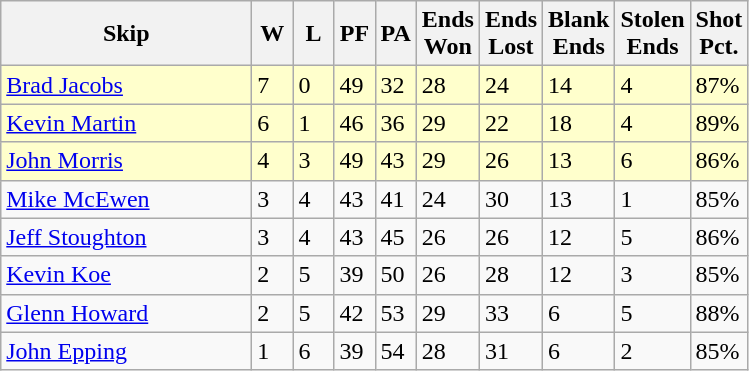<table class=wikitable>
<tr>
<th width=160>Skip</th>
<th width=20>W</th>
<th width=20>L</th>
<th width=20>PF</th>
<th width=20>PA</th>
<th width=20>Ends <br> Won</th>
<th width=20>Ends <br> Lost</th>
<th width=20>Blank <br> Ends</th>
<th width=20>Stolen <br> Ends</th>
<th width=20>Shot <br> Pct.</th>
</tr>
<tr bgcolor=#ffffcc>
<td> <a href='#'>Brad Jacobs</a></td>
<td>7</td>
<td>0</td>
<td>49</td>
<td>32</td>
<td>28</td>
<td>24</td>
<td>14</td>
<td>4</td>
<td>87%</td>
</tr>
<tr bgcolor=#ffffcc>
<td> <a href='#'>Kevin Martin</a></td>
<td>6</td>
<td>1</td>
<td>46</td>
<td>36</td>
<td>29</td>
<td>22</td>
<td>18</td>
<td>4</td>
<td>89%</td>
</tr>
<tr bgcolor=#ffffcc>
<td> <a href='#'>John Morris</a></td>
<td>4</td>
<td>3</td>
<td>49</td>
<td>43</td>
<td>29</td>
<td>26</td>
<td>13</td>
<td>6</td>
<td>86%</td>
</tr>
<tr>
<td> <a href='#'>Mike McEwen</a></td>
<td>3</td>
<td>4</td>
<td>43</td>
<td>41</td>
<td>24</td>
<td>30</td>
<td>13</td>
<td>1</td>
<td>85%</td>
</tr>
<tr>
<td> <a href='#'>Jeff Stoughton</a></td>
<td>3</td>
<td>4</td>
<td>43</td>
<td>45</td>
<td>26</td>
<td>26</td>
<td>12</td>
<td>5</td>
<td>86%</td>
</tr>
<tr>
<td> <a href='#'>Kevin Koe</a></td>
<td>2</td>
<td>5</td>
<td>39</td>
<td>50</td>
<td>26</td>
<td>28</td>
<td>12</td>
<td>3</td>
<td>85%</td>
</tr>
<tr>
<td> <a href='#'>Glenn Howard</a></td>
<td>2</td>
<td>5</td>
<td>42</td>
<td>53</td>
<td>29</td>
<td>33</td>
<td>6</td>
<td>5</td>
<td>88%</td>
</tr>
<tr>
<td> <a href='#'>John Epping</a></td>
<td>1</td>
<td>6</td>
<td>39</td>
<td>54</td>
<td>28</td>
<td>31</td>
<td>6</td>
<td>2</td>
<td>85%</td>
</tr>
</table>
